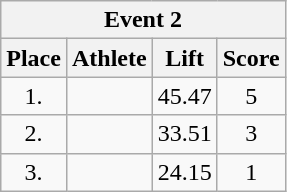<table class=wikitable style="text-align:center">
<tr>
<th colspan=4><strong>Event 2</strong></th>
</tr>
<tr>
<th>Place</th>
<th>Athlete</th>
<th>Lift</th>
<th>Score</th>
</tr>
<tr>
<td width=30>1.</td>
<td align=left></td>
<td>45.47</td>
<td>5</td>
</tr>
<tr>
<td>2.</td>
<td align=left></td>
<td>33.51</td>
<td>3</td>
</tr>
<tr>
<td>3.</td>
<td align=left></td>
<td>24.15</td>
<td>1</td>
</tr>
</table>
